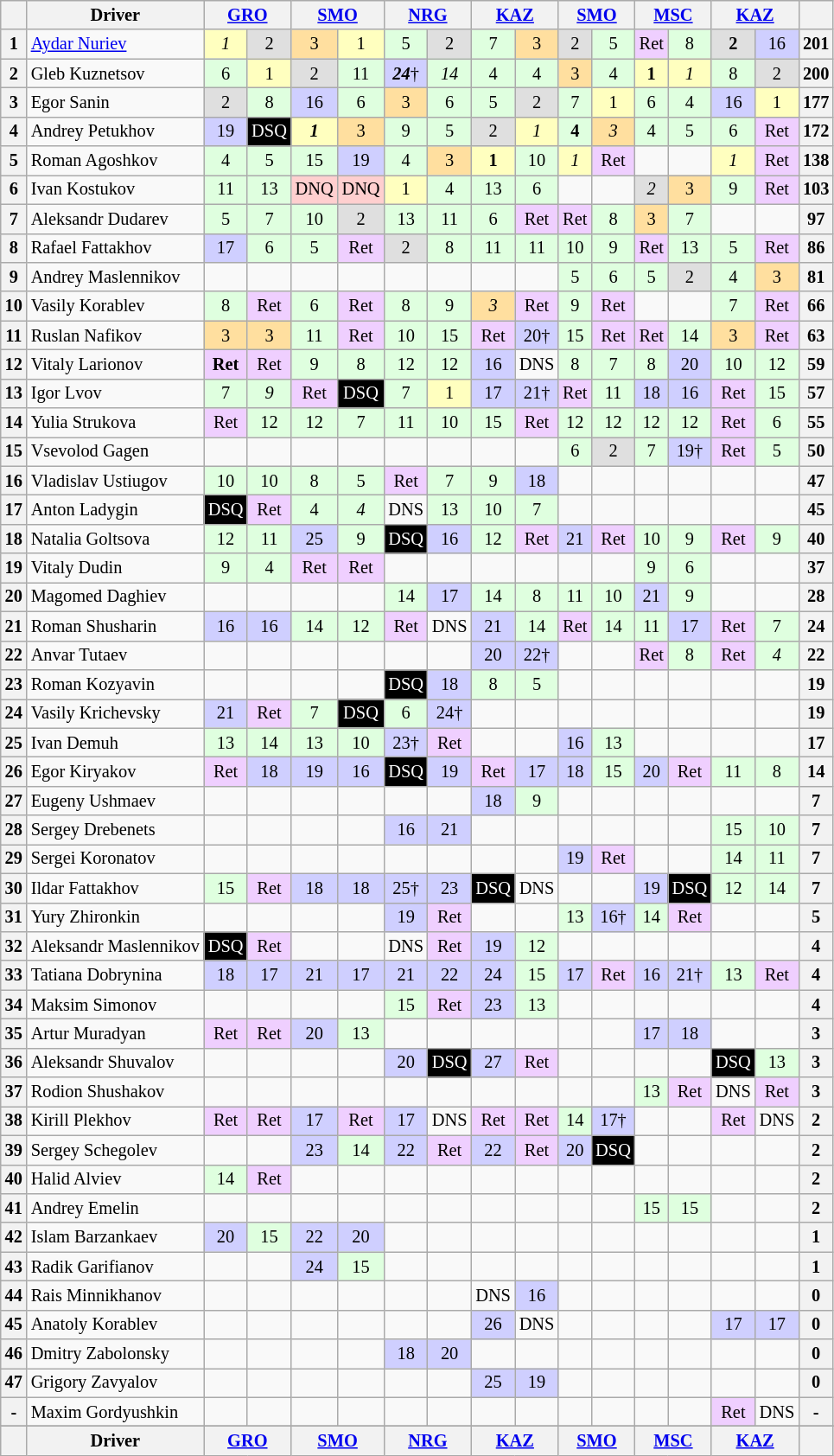<table align=left| class="wikitable" style="font-size: 85%; text-align: center">
<tr valign="top">
<th valign="middle"></th>
<th valign="middle">Driver</th>
<th colspan=2><a href='#'>GRO</a></th>
<th colspan=2><a href='#'>SMO</a></th>
<th colspan=2><a href='#'>NRG</a></th>
<th colspan=2><a href='#'>KAZ</a></th>
<th colspan=2><a href='#'>SMO</a></th>
<th colspan=2><a href='#'>MSC</a></th>
<th colspan=2><a href='#'>KAZ</a></th>
<th valign="middle"></th>
</tr>
<tr>
<th>1</th>
<td align=left><a href='#'>Aydar Nuriev</a></td>
<td style="background:#ffffbf;"><em>1</em></td>
<td style="background:#dfdfdf;">2</td>
<td style="background:#ffdf9f;">3</td>
<td style="background:#ffffbf;">1</td>
<td style="background:#dfffdf;">5</td>
<td style="background:#dfdfdf;">2</td>
<td style="background:#dfffdf;">7</td>
<td style="background:#ffdf9f;">3</td>
<td style="background:#dfdfdf;">2</td>
<td style="background:#dfffdf;">5</td>
<td style="background:#efcfff;">Ret</td>
<td style="background:#dfffdf;">8</td>
<td style="background:#dfdfdf;"><strong>2</strong></td>
<td style="background:#cfcfff;">16</td>
<th>201</th>
</tr>
<tr>
<th>2</th>
<td align=left>Gleb Kuznetsov</td>
<td style="background:#dfffdf;">6</td>
<td style="background:#ffffbf;">1</td>
<td style="background:#dfdfdf;">2</td>
<td style="background:#dfffdf;">11</td>
<td style="background:#cfcfff;"><strong><em>24</em></strong>†</td>
<td style="background:#dfffdf;"><em>14</em></td>
<td style="background:#dfffdf;">4</td>
<td style="background:#dfffdf;">4</td>
<td style="background:#ffdf9f;">3</td>
<td style="background:#dfffdf;">4</td>
<td style="background:#ffffbf;"><strong>1</strong></td>
<td style="background:#ffffbf;"><em>1</em></td>
<td style="background:#dfffdf;">8</td>
<td style="background:#dfdfdf;">2</td>
<th>200</th>
</tr>
<tr>
<th>3</th>
<td align=left>Egor Sanin</td>
<td style="background:#dfdfdf;">2</td>
<td style="background:#dfffdf;">8</td>
<td style="background:#cfcfff;">16</td>
<td style="background:#dfffdf;">6</td>
<td style="background:#ffdf9f;">3</td>
<td style="background:#dfffdf;">6</td>
<td style="background:#dfffdf;">5</td>
<td style="background:#dfdfdf;">2</td>
<td style="background:#dfffdf;">7</td>
<td style="background:#ffffbf;">1</td>
<td style="background:#dfffdf;">6</td>
<td style="background:#dfffdf;">4</td>
<td style="background:#cfcfff;">16</td>
<td style="background:#ffffbf;">1</td>
<th>177</th>
</tr>
<tr>
<th>4</th>
<td align=left>Andrey Petukhov</td>
<td style="background:#cfcfff;">19</td>
<td style="background:black; color:white;">DSQ</td>
<td style="background:#ffffbf;"><strong><em>1</em></strong></td>
<td style="background:#ffdf9f;">3</td>
<td style="background:#dfffdf;">9</td>
<td style="background:#dfffdf;">5</td>
<td style="background:#dfdfdf;">2</td>
<td style="background:#ffffbf;"><em>1</em></td>
<td style="background:#dfffdf;"><strong>4</strong></td>
<td style="background:#ffdf9f;"><em>3</em></td>
<td style="background:#dfffdf;">4</td>
<td style="background:#dfffdf;">5</td>
<td style="background:#dfffdf;">6</td>
<td style="background:#efcfff;">Ret</td>
<th>172</th>
</tr>
<tr>
<th>5</th>
<td align=left>Roman Agoshkov</td>
<td style="background:#dfffdf;">4</td>
<td style="background:#dfffdf;">5</td>
<td style="background:#dfffdf;">15</td>
<td style="background:#cfcfff;">19</td>
<td style="background:#dfffdf;">4</td>
<td style="background:#ffdf9f;">3</td>
<td style="background:#ffffbf;"><strong>1</strong></td>
<td style="background:#dfffdf;">10</td>
<td style="background:#ffffbf;"><em>1</em></td>
<td style="background:#efcfff;">Ret</td>
<td></td>
<td></td>
<td style="background:#ffffbf;"><em>1</em></td>
<td style="background:#efcfff;">Ret</td>
<th>138</th>
</tr>
<tr>
<th>6</th>
<td align=left>Ivan Kostukov</td>
<td style="background:#dfffdf;">11</td>
<td style="background:#dfffdf;">13</td>
<td style="background:#ffcfcf;">DNQ</td>
<td style="background:#ffcfcf;">DNQ</td>
<td style="background:#ffffbf;">1</td>
<td style="background:#dfffdf;">4</td>
<td style="background:#dfffdf;">13</td>
<td style="background:#dfffdf;">6</td>
<td></td>
<td></td>
<td style="background:#dfdfdf;"><em>2</em></td>
<td style="background:#ffdf9f;">3</td>
<td style="background:#dfffdf;">9</td>
<td style="background:#efcfff;">Ret</td>
<th>103</th>
</tr>
<tr>
<th>7</th>
<td align=left>Aleksandr Dudarev</td>
<td style="background:#dfffdf;">5</td>
<td style="background:#dfffdf;">7</td>
<td style="background:#dfffdf;">10</td>
<td style="background:#dfdfdf;">2</td>
<td style="background:#dfffdf;">13</td>
<td style="background:#dfffdf;">11</td>
<td style="background:#dfffdf;">6</td>
<td style="background:#efcfff;">Ret</td>
<td style="background:#efcfff;">Ret</td>
<td style="background:#dfffdf;">8</td>
<td style="background:#ffdf9f;">3</td>
<td style="background:#dfffdf;">7</td>
<td></td>
<td></td>
<th>97</th>
</tr>
<tr>
<th>8</th>
<td align=left>Rafael Fattakhov</td>
<td style="background:#cfcfff;">17</td>
<td style="background:#dfffdf;">6</td>
<td style="background:#dfffdf;">5</td>
<td style="background:#efcfff;">Ret</td>
<td style="background:#dfdfdf;">2</td>
<td style="background:#dfffdf;">8</td>
<td style="background:#dfffdf;">11</td>
<td style="background:#dfffdf;">11</td>
<td style="background:#dfffdf;">10</td>
<td style="background:#dfffdf;">9</td>
<td style="background:#efcfff;">Ret</td>
<td style="background:#dfffdf;">13</td>
<td style="background:#dfffdf;">5</td>
<td style="background:#efcfff;">Ret</td>
<th>86</th>
</tr>
<tr>
<th>9</th>
<td align=left>Andrey Maslennikov</td>
<td></td>
<td></td>
<td></td>
<td></td>
<td></td>
<td></td>
<td></td>
<td></td>
<td style="background:#dfffdf;">5</td>
<td style="background:#dfffdf;">6</td>
<td style="background:#dfffdf;">5</td>
<td style="background:#dfdfdf;">2</td>
<td style="background:#dfffdf;">4</td>
<td style="background:#ffdf9f;">3</td>
<th>81</th>
</tr>
<tr>
<th>10</th>
<td align=left>Vasily Korablev</td>
<td style="background:#dfffdf;">8</td>
<td style="background:#efcfff;">Ret</td>
<td style="background:#dfffdf;">6</td>
<td style="background:#efcfff;">Ret</td>
<td style="background:#dfffdf;">8</td>
<td style="background:#dfffdf;">9</td>
<td style="background:#ffdf9f;"><em>3</em></td>
<td style="background:#efcfff;">Ret</td>
<td style="background:#dfffdf;">9</td>
<td style="background:#efcfff;">Ret</td>
<td></td>
<td></td>
<td style="background:#dfffdf;">7</td>
<td style="background:#efcfff;">Ret</td>
<th>66</th>
</tr>
<tr>
<th>11</th>
<td align=left>Ruslan Nafikov</td>
<td style="background:#ffdf9f;">3</td>
<td style="background:#ffdf9f;">3</td>
<td style="background:#dfffdf;">11</td>
<td style="background:#efcfff;">Ret</td>
<td style="background:#dfffdf;">10</td>
<td style="background:#dfffdf;">15</td>
<td style="background:#efcfff;">Ret</td>
<td style="background:#cfcfff;">20†</td>
<td style="background:#dfffdf;">15</td>
<td style="background:#efcfff;">Ret</td>
<td style="background:#efcfff;">Ret</td>
<td style="background:#dfffdf;">14</td>
<td style="background:#ffdf9f;">3</td>
<td style="background:#efcfff;">Ret</td>
<th>63</th>
</tr>
<tr>
<th>12</th>
<td align=left>Vitaly Larionov</td>
<td style="background:#efcfff;"><strong>Ret</strong></td>
<td style="background:#efcfff;">Ret</td>
<td style="background:#dfffdf;">9</td>
<td style="background:#dfffdf;">8</td>
<td style="background:#dfffdf;">12</td>
<td style="background:#dfffdf;">12</td>
<td style="background:#cfcfff;">16</td>
<td>DNS</td>
<td style="background:#dfffdf;">8</td>
<td style="background:#dfffdf;">7</td>
<td style="background:#dfffdf;">8</td>
<td style="background:#cfcfff;">20</td>
<td style="background:#dfffdf;">10</td>
<td style="background:#dfffdf;">12</td>
<th>59</th>
</tr>
<tr>
<th>13</th>
<td align=left>Igor Lvov</td>
<td style="background:#dfffdf;">7</td>
<td style="background:#dfffdf;"><em>9</em></td>
<td style="background:#efcfff;">Ret</td>
<td style="background:black; color:white;">DSQ</td>
<td style="background:#dfffdf;">7</td>
<td style="background:#ffffbf;">1</td>
<td style="background:#cfcfff;">17</td>
<td style="background:#cfcfff;">21†</td>
<td style="background:#efcfff;">Ret</td>
<td style="background:#dfffdf;">11</td>
<td style="background:#cfcfff;">18</td>
<td style="background:#cfcfff;">16</td>
<td style="background:#efcfff;">Ret</td>
<td style="background:#dfffdf;">15</td>
<th>57</th>
</tr>
<tr>
<th>14</th>
<td align=left>Yulia Strukova</td>
<td style="background:#efcfff;">Ret</td>
<td style="background:#dfffdf;">12</td>
<td style="background:#dfffdf;">12</td>
<td style="background:#dfffdf;">7</td>
<td style="background:#dfffdf;">11</td>
<td style="background:#dfffdf;">10</td>
<td style="background:#dfffdf;">15</td>
<td style="background:#efcfff;">Ret</td>
<td style="background:#dfffdf;">12</td>
<td style="background:#dfffdf;">12</td>
<td style="background:#dfffdf;">12</td>
<td style="background:#dfffdf;">12</td>
<td style="background:#efcfff;">Ret</td>
<td style="background:#dfffdf;">6</td>
<th>55</th>
</tr>
<tr>
<th>15</th>
<td align=left>Vsevolod Gagen</td>
<td></td>
<td></td>
<td></td>
<td></td>
<td></td>
<td></td>
<td></td>
<td></td>
<td style="background:#dfffdf;">6</td>
<td style="background:#dfdfdf;">2</td>
<td style="background:#dfffdf;">7</td>
<td style="background:#cfcfff;">19†</td>
<td style="background:#efcfff;">Ret</td>
<td style="background:#dfffdf;">5</td>
<th>50</th>
</tr>
<tr>
<th>16</th>
<td align=left>Vladislav Ustiugov</td>
<td style="background:#dfffdf;">10</td>
<td style="background:#dfffdf;">10</td>
<td style="background:#dfffdf;">8</td>
<td style="background:#dfffdf;">5</td>
<td style="background:#efcfff;">Ret</td>
<td style="background:#dfffdf;">7</td>
<td style="background:#dfffdf;">9</td>
<td style="background:#cfcfff;">18</td>
<td></td>
<td></td>
<td></td>
<td></td>
<td></td>
<td></td>
<th>47</th>
</tr>
<tr>
<th>17</th>
<td align=left>Anton Ladygin</td>
<td style="background:black; color:white;">DSQ</td>
<td style="background:#efcfff;">Ret</td>
<td style="background:#dfffdf;">4</td>
<td style="background:#dfffdf;"><em>4</em></td>
<td>DNS</td>
<td style="background:#dfffdf;">13</td>
<td style="background:#dfffdf;">10</td>
<td style="background:#dfffdf;">7</td>
<td></td>
<td></td>
<td></td>
<td></td>
<td></td>
<td></td>
<th>45</th>
</tr>
<tr>
<th>18</th>
<td align=left>Natalia Goltsova</td>
<td style="background:#dfffdf;">12</td>
<td style="background:#dfffdf;">11</td>
<td style="background:#cfcfff;">25</td>
<td style="background:#dfffdf;">9</td>
<td style="background:black; color:white;">DSQ</td>
<td style="background:#cfcfff;">16</td>
<td style="background:#dfffdf;">12</td>
<td style="background:#efcfff;">Ret</td>
<td style="background:#cfcfff;">21</td>
<td style="background:#efcfff;">Ret</td>
<td style="background:#dfffdf;">10</td>
<td style="background:#dfffdf;">9</td>
<td style="background:#efcfff;">Ret</td>
<td style="background:#dfffdf;">9</td>
<th>40</th>
</tr>
<tr>
<th>19</th>
<td align=left>Vitaly Dudin</td>
<td style="background:#dfffdf;">9</td>
<td style="background:#dfffdf;">4</td>
<td style="background:#efcfff;">Ret</td>
<td style="background:#efcfff;">Ret</td>
<td></td>
<td></td>
<td></td>
<td></td>
<td></td>
<td></td>
<td style="background:#dfffdf;">9</td>
<td style="background:#dfffdf;">6</td>
<td></td>
<td></td>
<th>37</th>
</tr>
<tr>
<th>20</th>
<td align=left>Magomed Daghiev</td>
<td></td>
<td></td>
<td></td>
<td></td>
<td style="background:#dfffdf;">14</td>
<td style="background:#cfcfff;">17</td>
<td style="background:#dfffdf;">14</td>
<td style="background:#dfffdf;">8</td>
<td style="background:#dfffdf;">11</td>
<td style="background:#dfffdf;">10</td>
<td style="background:#cfcfff;">21</td>
<td style="background:#dfffdf;">9</td>
<td></td>
<td></td>
<th>28</th>
</tr>
<tr>
<th>21</th>
<td align=left>Roman Shusharin</td>
<td style="background:#cfcfff;">16</td>
<td style="background:#cfcfff;">16</td>
<td style="background:#dfffdf;">14</td>
<td style="background:#dfffdf;">12</td>
<td style="background:#efcfff;">Ret</td>
<td>DNS</td>
<td style="background:#cfcfff;">21</td>
<td style="background:#dfffdf;">14</td>
<td style="background:#efcfff;">Ret</td>
<td style="background:#dfffdf;">14</td>
<td style="background:#dfffdf;">11</td>
<td style="background:#cfcfff;">17</td>
<td style="background:#efcfff;">Ret</td>
<td style="background:#dfffdf;">7</td>
<th>24</th>
</tr>
<tr>
<th>22</th>
<td align=left>Anvar Tutaev</td>
<td></td>
<td></td>
<td></td>
<td></td>
<td></td>
<td></td>
<td style="background:#cfcfff;">20</td>
<td style="background:#cfcfff;">22†</td>
<td></td>
<td></td>
<td style="background:#efcfff;">Ret</td>
<td style="background:#dfffdf;">8</td>
<td style="background:#efcfff;">Ret</td>
<td style="background:#dfffdf;"><em>4</em></td>
<th>22</th>
</tr>
<tr>
<th>23</th>
<td align=left>Roman Kozyavin</td>
<td></td>
<td></td>
<td></td>
<td></td>
<td style="background:black; color:white;">DSQ</td>
<td style="background:#cfcfff;">18</td>
<td style="background:#dfffdf;">8</td>
<td style="background:#dfffdf;">5</td>
<td></td>
<td></td>
<td></td>
<td></td>
<td></td>
<td></td>
<th>19</th>
</tr>
<tr>
<th>24</th>
<td align=left>Vasily Krichevsky</td>
<td style="background:#cfcfff;">21</td>
<td style="background:#efcfff;">Ret</td>
<td style="background:#dfffdf;">7</td>
<td style="background:black; color:white;">DSQ</td>
<td style="background:#dfffdf;">6</td>
<td style="background:#cfcfff;">24†</td>
<td></td>
<td></td>
<td></td>
<td></td>
<td></td>
<td></td>
<td></td>
<td></td>
<th>19</th>
</tr>
<tr>
<th>25</th>
<td align=left>Ivan Demuh</td>
<td style="background:#dfffdf;">13</td>
<td style="background:#dfffdf;">14</td>
<td style="background:#dfffdf;">13</td>
<td style="background:#dfffdf;">10</td>
<td style="background:#cfcfff;">23†</td>
<td style="background:#efcfff;">Ret</td>
<td></td>
<td></td>
<td style="background:#cfcfff;">16</td>
<td style="background:#dfffdf;">13</td>
<td></td>
<td></td>
<td></td>
<td></td>
<th>17</th>
</tr>
<tr>
<th>26</th>
<td align=left>Egor Kiryakov</td>
<td style="background:#efcfff;">Ret</td>
<td style="background:#cfcfff;">18</td>
<td style="background:#cfcfff;">19</td>
<td style="background:#cfcfff;">16</td>
<td style="background:black; color:white;">DSQ</td>
<td style="background:#cfcfff;">19</td>
<td style="background:#efcfff;">Ret</td>
<td style="background:#cfcfff;">17</td>
<td style="background:#cfcfff;">18</td>
<td style="background:#dfffdf;">15</td>
<td style="background:#cfcfff;">20</td>
<td style="background:#efcfff;">Ret</td>
<td style="background:#dfffdf;">11</td>
<td style="background:#dfffdf;">8</td>
<th>14</th>
</tr>
<tr>
<th>27</th>
<td align=left>Eugeny Ushmaev</td>
<td></td>
<td></td>
<td></td>
<td></td>
<td></td>
<td></td>
<td style="background:#cfcfff;">18</td>
<td style="background:#dfffdf;">9</td>
<td></td>
<td></td>
<td></td>
<td></td>
<td></td>
<td></td>
<th>7</th>
</tr>
<tr>
<th>28</th>
<td align=left>Sergey Drebenets</td>
<td></td>
<td></td>
<td></td>
<td></td>
<td style="background:#cfcfff;">16</td>
<td style="background:#cfcfff;">21</td>
<td></td>
<td></td>
<td></td>
<td></td>
<td></td>
<td></td>
<td style="background:#dfffdf;">15</td>
<td style="background:#dfffdf;">10</td>
<th>7</th>
</tr>
<tr>
<th>29</th>
<td align=left>Sergei Koronatov</td>
<td></td>
<td></td>
<td></td>
<td></td>
<td></td>
<td></td>
<td></td>
<td></td>
<td style="background:#cfcfff;">19</td>
<td style="background:#efcfff;">Ret</td>
<td></td>
<td></td>
<td style="background:#dfffdf;">14</td>
<td style="background:#dfffdf;">11</td>
<th>7</th>
</tr>
<tr>
<th>30</th>
<td align=left>Ildar Fattakhov</td>
<td style="background:#dfffdf;">15</td>
<td style="background:#efcfff;">Ret</td>
<td style="background:#cfcfff;">18</td>
<td style="background:#cfcfff;">18</td>
<td style="background:#cfcfff;">25†</td>
<td style="background:#cfcfff;">23</td>
<td style="background:black; color:white;">DSQ</td>
<td>DNS</td>
<td></td>
<td></td>
<td style="background:#cfcfff;">19</td>
<td style="background:black; color:white;">DSQ</td>
<td style="background:#dfffdf;">12</td>
<td style="background:#dfffdf;">14</td>
<th>7</th>
</tr>
<tr>
<th>31</th>
<td align=left>Yury Zhironkin</td>
<td></td>
<td></td>
<td></td>
<td></td>
<td style="background:#cfcfff;">19</td>
<td style="background:#efcfff;">Ret</td>
<td></td>
<td></td>
<td style="background:#dfffdf;">13</td>
<td style="background:#cfcfff;">16†</td>
<td style="background:#dfffdf;">14</td>
<td style="background:#efcfff;">Ret</td>
<td></td>
<td></td>
<th>5</th>
</tr>
<tr>
<th>32</th>
<td align=left>Aleksandr Maslennikov</td>
<td style="background:black; color:white;">DSQ</td>
<td style="background:#efcfff;">Ret</td>
<td></td>
<td></td>
<td>DNS</td>
<td style="background:#efcfff;">Ret</td>
<td style="background:#cfcfff;">19</td>
<td style="background:#dfffdf;">12</td>
<td></td>
<td></td>
<td></td>
<td></td>
<td></td>
<td></td>
<th>4</th>
</tr>
<tr>
<th>33</th>
<td align=left>Tatiana Dobrynina</td>
<td style="background:#cfcfff;">18</td>
<td style="background:#cfcfff;">17</td>
<td style="background:#cfcfff;">21</td>
<td style="background:#cfcfff;">17</td>
<td style="background:#cfcfff;">21</td>
<td style="background:#cfcfff;">22</td>
<td style="background:#cfcfff;">24</td>
<td style="background:#dfffdf;">15</td>
<td style="background:#cfcfff;">17</td>
<td style="background:#efcfff;">Ret</td>
<td style="background:#cfcfff;">16</td>
<td style="background:#cfcfff;">21†</td>
<td style="background:#dfffdf;">13</td>
<td style="background:#efcfff;">Ret</td>
<th>4</th>
</tr>
<tr>
<th>34</th>
<td align=left>Maksim Simonov</td>
<td></td>
<td></td>
<td></td>
<td></td>
<td style="background:#dfffdf;">15</td>
<td style="background:#efcfff;">Ret</td>
<td style="background:#cfcfff;">23</td>
<td style="background:#dfffdf;">13</td>
<td></td>
<td></td>
<td></td>
<td></td>
<td></td>
<td></td>
<th>4</th>
</tr>
<tr>
<th>35</th>
<td align=left>Artur Muradyan</td>
<td style="background:#efcfff;">Ret</td>
<td style="background:#efcfff;">Ret</td>
<td style="background:#cfcfff;">20</td>
<td style="background:#dfffdf;">13</td>
<td></td>
<td></td>
<td></td>
<td></td>
<td></td>
<td></td>
<td style="background:#cfcfff;">17</td>
<td style="background:#cfcfff;">18</td>
<td></td>
<td></td>
<th>3</th>
</tr>
<tr>
<th>36</th>
<td align=left>Aleksandr Shuvalov</td>
<td></td>
<td></td>
<td></td>
<td></td>
<td style="background:#cfcfff;">20</td>
<td style="background:black; color:white;">DSQ</td>
<td style="background:#cfcfff;">27</td>
<td style="background:#efcfff;">Ret</td>
<td></td>
<td></td>
<td></td>
<td></td>
<td style="background:black; color:white;">DSQ</td>
<td style="background:#dfffdf;">13</td>
<th>3</th>
</tr>
<tr>
<th>37</th>
<td align=left>Rodion Shushakov</td>
<td></td>
<td></td>
<td></td>
<td></td>
<td></td>
<td></td>
<td></td>
<td></td>
<td></td>
<td></td>
<td style="background:#dfffdf;">13</td>
<td style="background:#efcfff;">Ret</td>
<td>DNS</td>
<td style="background:#efcfff;">Ret</td>
<th>3</th>
</tr>
<tr>
<th>38</th>
<td align=left>Kirill Plekhov</td>
<td style="background:#efcfff;">Ret</td>
<td style="background:#efcfff;">Ret</td>
<td style="background:#cfcfff;">17</td>
<td style="background:#efcfff;">Ret</td>
<td style="background:#cfcfff;">17</td>
<td>DNS</td>
<td style="background:#efcfff;">Ret</td>
<td style="background:#efcfff;">Ret</td>
<td style="background:#dfffdf;">14</td>
<td style="background:#cfcfff;">17†</td>
<td></td>
<td></td>
<td style="background:#efcfff;">Ret</td>
<td>DNS</td>
<th>2</th>
</tr>
<tr>
<th>39</th>
<td align=left>Sergey Schegolev</td>
<td></td>
<td></td>
<td style="background:#cfcfff;">23</td>
<td style="background:#dfffdf;">14</td>
<td style="background:#cfcfff;">22</td>
<td style="background:#efcfff;">Ret</td>
<td style="background:#cfcfff;">22</td>
<td style="background:#efcfff;">Ret</td>
<td style="background:#cfcfff;">20</td>
<td style="background:black; color:white;">DSQ</td>
<td></td>
<td></td>
<td></td>
<td></td>
<th>2</th>
</tr>
<tr>
<th>40</th>
<td align=left>Halid Alviev</td>
<td style="background:#dfffdf;">14</td>
<td style="background:#efcfff;">Ret</td>
<td></td>
<td></td>
<td></td>
<td></td>
<td></td>
<td></td>
<td></td>
<td></td>
<td></td>
<td></td>
<td></td>
<td></td>
<th>2</th>
</tr>
<tr>
<th>41</th>
<td align=left>Andrey Emelin</td>
<td></td>
<td></td>
<td></td>
<td></td>
<td></td>
<td></td>
<td></td>
<td></td>
<td></td>
<td></td>
<td style="background:#dfffdf;">15</td>
<td style="background:#dfffdf;">15</td>
<td></td>
<td></td>
<th>2</th>
</tr>
<tr>
<th>42</th>
<td align=left>Islam Barzankaev</td>
<td style="background:#cfcfff;">20</td>
<td style="background:#dfffdf;">15</td>
<td style="background:#cfcfff;">22</td>
<td style="background:#cfcfff;">20</td>
<td></td>
<td></td>
<td></td>
<td></td>
<td></td>
<td></td>
<td></td>
<td></td>
<td></td>
<td></td>
<th>1</th>
</tr>
<tr>
<th>43</th>
<td align=left>Radik Garifianov</td>
<td></td>
<td></td>
<td style="background:#cfcfff;">24</td>
<td style="background:#dfffdf;">15</td>
<td></td>
<td></td>
<td></td>
<td></td>
<td></td>
<td></td>
<td></td>
<td></td>
<td></td>
<td></td>
<th>1</th>
</tr>
<tr>
<th>44</th>
<td align=left>Rais Minnikhanov</td>
<td></td>
<td></td>
<td></td>
<td></td>
<td></td>
<td></td>
<td>DNS</td>
<td style="background:#cfcfff;">16</td>
<td></td>
<td></td>
<td></td>
<td></td>
<td></td>
<td></td>
<th>0</th>
</tr>
<tr>
<th>45</th>
<td align=left>Anatoly Korablev</td>
<td></td>
<td></td>
<td></td>
<td></td>
<td></td>
<td></td>
<td style="background:#cfcfff;">26</td>
<td>DNS</td>
<td></td>
<td></td>
<td></td>
<td></td>
<td style="background:#cfcfff;">17</td>
<td style="background:#cfcfff;">17</td>
<th>0</th>
</tr>
<tr>
<th>46</th>
<td align=left>Dmitry Zabolonsky</td>
<td></td>
<td></td>
<td></td>
<td></td>
<td style="background:#cfcfff;">18</td>
<td style="background:#cfcfff;">20</td>
<td></td>
<td></td>
<td></td>
<td></td>
<td></td>
<td></td>
<td></td>
<td></td>
<th>0</th>
</tr>
<tr>
<th>47</th>
<td align=left>Grigory Zavyalov</td>
<td></td>
<td></td>
<td></td>
<td></td>
<td></td>
<td></td>
<td style="background:#cfcfff;">25</td>
<td style="background:#cfcfff;">19</td>
<td></td>
<td></td>
<td></td>
<td></td>
<td></td>
<td></td>
<th>0</th>
</tr>
<tr>
<th>-</th>
<td align=left>Maxim Gordyushkin</td>
<td></td>
<td></td>
<td></td>
<td></td>
<td></td>
<td></td>
<td></td>
<td></td>
<td></td>
<td></td>
<td></td>
<td></td>
<td style="background:#efcfff;">Ret</td>
<td>DNS</td>
<th>-</th>
</tr>
<tr>
</tr>
<tr valign="top">
<th valign="middle"></th>
<th valign="middle">Driver</th>
<th colspan=2><a href='#'>GRO</a></th>
<th colspan=2><a href='#'>SMO</a></th>
<th colspan=2><a href='#'>NRG</a></th>
<th colspan=2><a href='#'>KAZ</a></th>
<th colspan=2><a href='#'>SMO</a></th>
<th colspan=2><a href='#'>MSC</a></th>
<th colspan=2><a href='#'>KAZ</a></th>
<th valign="middle"></th>
</tr>
</table>
